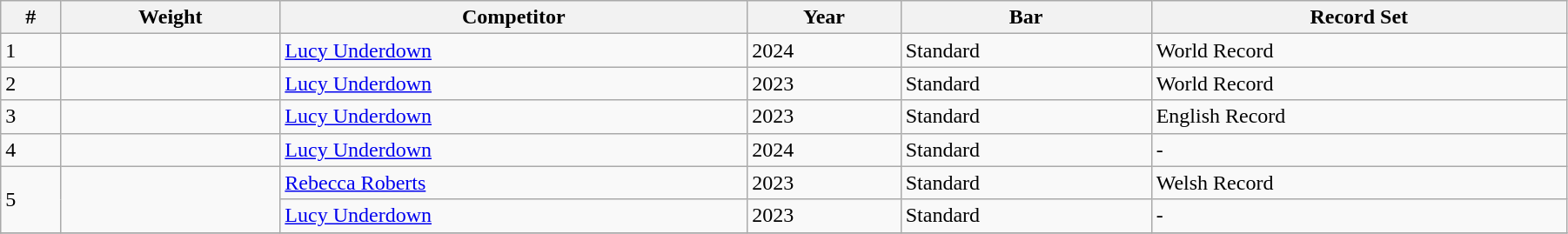<table class="wikitable sortable" style="display: inline-table;width: 95%;">
<tr>
<th>#</th>
<th>Weight</th>
<th>Competitor</th>
<th>Year</th>
<th>Bar</th>
<th>Record Set</th>
</tr>
<tr>
<td>1</td>
<td></td>
<td> <a href='#'>Lucy Underdown</a></td>
<td>2024</td>
<td>Standard</td>
<td>World Record</td>
</tr>
<tr>
<td>2</td>
<td></td>
<td> <a href='#'>Lucy Underdown</a></td>
<td>2023</td>
<td>Standard</td>
<td>World Record</td>
</tr>
<tr>
<td>3</td>
<td></td>
<td> <a href='#'>Lucy Underdown</a></td>
<td>2023</td>
<td>Standard</td>
<td>English Record</td>
</tr>
<tr>
<td>4</td>
<td></td>
<td> <a href='#'>Lucy Underdown</a></td>
<td>2024</td>
<td>Standard</td>
<td>-</td>
</tr>
<tr>
<td rowspan="2">5</td>
<td rowspan="2"></td>
<td> <a href='#'>Rebecca Roberts</a></td>
<td>2023</td>
<td>Standard</td>
<td>Welsh Record</td>
</tr>
<tr>
<td> <a href='#'>Lucy Underdown</a></td>
<td>2023</td>
<td>Standard</td>
<td>-</td>
</tr>
<tr>
</tr>
</table>
